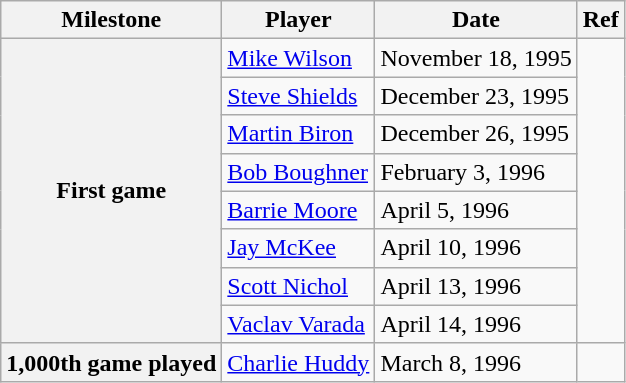<table class="wikitable">
<tr>
<th scope="col">Milestone</th>
<th scope="col">Player</th>
<th scope="col">Date</th>
<th scope="col">Ref</th>
</tr>
<tr>
<th rowspan=8>First game</th>
<td><a href='#'>Mike Wilson</a></td>
<td>November 18, 1995</td>
<td rowspan=8></td>
</tr>
<tr>
<td><a href='#'>Steve Shields</a></td>
<td>December 23, 1995</td>
</tr>
<tr>
<td><a href='#'>Martin Biron</a></td>
<td>December 26, 1995</td>
</tr>
<tr>
<td><a href='#'>Bob Boughner</a></td>
<td>February 3, 1996</td>
</tr>
<tr>
<td><a href='#'>Barrie Moore</a></td>
<td>April 5, 1996</td>
</tr>
<tr>
<td><a href='#'>Jay McKee</a></td>
<td>April 10, 1996</td>
</tr>
<tr>
<td><a href='#'>Scott Nichol</a></td>
<td>April 13, 1996</td>
</tr>
<tr>
<td><a href='#'>Vaclav Varada</a></td>
<td>April 14, 1996</td>
</tr>
<tr>
<th>1,000th game played</th>
<td><a href='#'>Charlie Huddy</a></td>
<td>March 8, 1996</td>
<td></td>
</tr>
</table>
